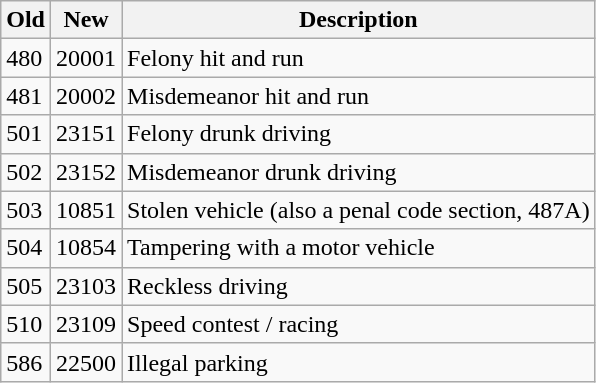<table class="wikitable">
<tr>
<th>Old</th>
<th>New</th>
<th>Description</th>
</tr>
<tr>
<td>480</td>
<td>20001</td>
<td>Felony hit and run</td>
</tr>
<tr>
<td>481</td>
<td>20002</td>
<td>Misdemeanor hit and run</td>
</tr>
<tr>
<td>501</td>
<td>23151</td>
<td>Felony drunk driving</td>
</tr>
<tr>
<td>502</td>
<td>23152</td>
<td>Misdemeanor drunk driving</td>
</tr>
<tr>
<td>503</td>
<td>10851</td>
<td>Stolen vehicle (also a penal code section, 487A)</td>
</tr>
<tr>
<td>504</td>
<td>10854</td>
<td>Tampering with a motor vehicle</td>
</tr>
<tr>
<td>505</td>
<td>23103</td>
<td>Reckless driving</td>
</tr>
<tr>
<td>510</td>
<td>23109</td>
<td>Speed contest / racing</td>
</tr>
<tr>
<td>586</td>
<td>22500</td>
<td>Illegal parking</td>
</tr>
</table>
